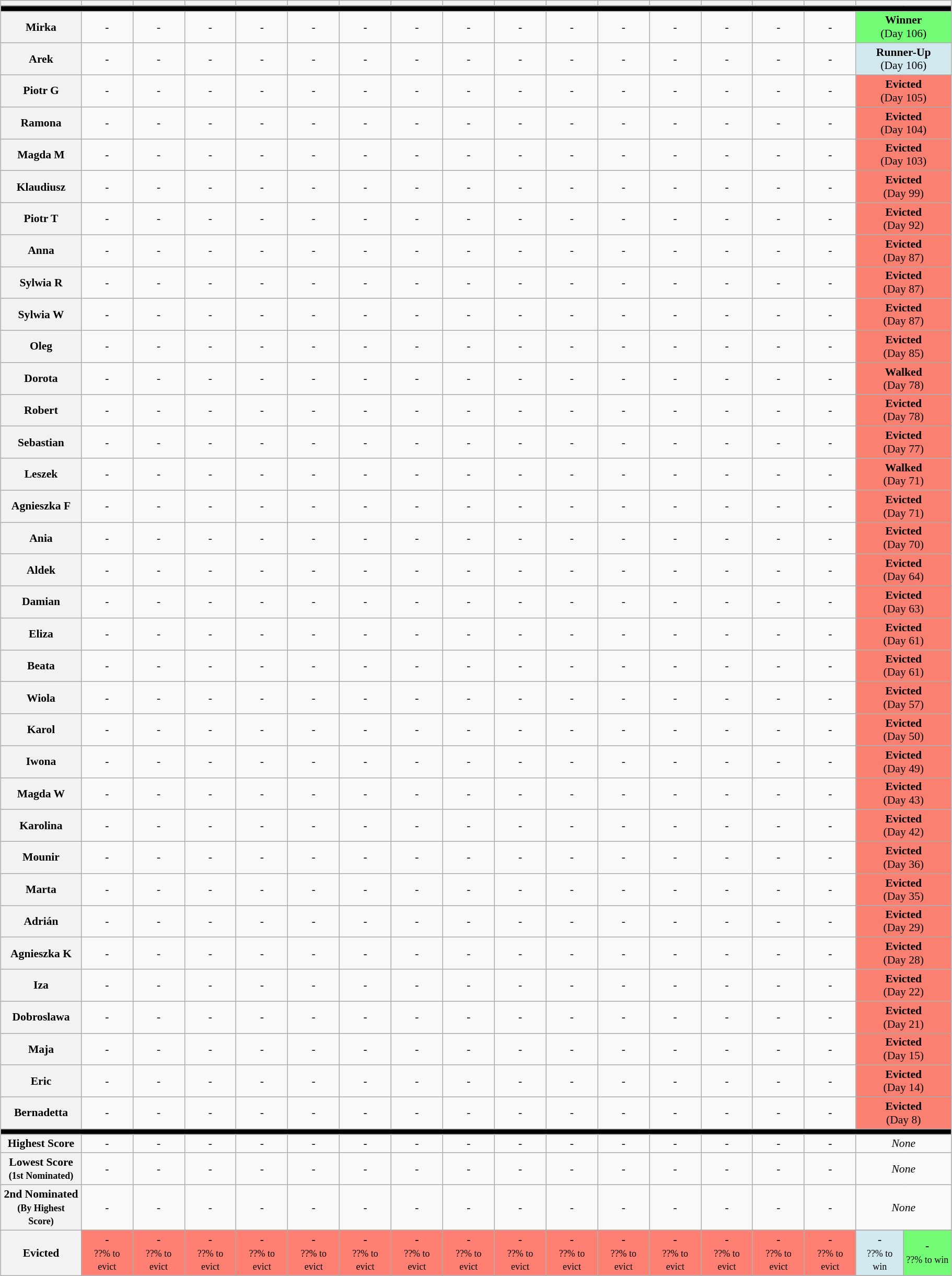<table class="wikitable" style="font-size:90%; text-align:center; width: 96%; margin-left: auto; margin-right: auto;">
<tr>
<th></th>
<th></th>
<th></th>
<th></th>
<th></th>
<th></th>
<th></th>
<th></th>
<th></th>
<th></th>
<th></th>
<th></th>
<th></th>
<th></th>
<th></th>
<th></th>
<th colspan=2></th>
</tr>
<tr>
<th style="background:#000000;" colspan="18"></th>
</tr>
<tr>
<th>Mirka</th>
<td>-</td>
<td>-</td>
<td>-</td>
<td>-</td>
<td>-</td>
<td>-</td>
<td>-</td>
<td>-</td>
<td>-</td>
<td>-</td>
<td>-</td>
<td>-</td>
<td>-</td>
<td>-</td>
<td>-</td>
<td style="background:#73FB76" colspan=2><strong>Winner</strong> <br> (Day 106)</td>
</tr>
<tr>
<th>Arek</th>
<td>-</td>
<td>-</td>
<td>-</td>
<td>-</td>
<td>-</td>
<td>-</td>
<td>-</td>
<td>-</td>
<td>-</td>
<td>-</td>
<td>-</td>
<td>-</td>
<td>-</td>
<td>-</td>
<td>-</td>
<td style="background:#D1E8EF" colspan=2><strong>Runner-Up</strong> <br> (Day 106)</td>
</tr>
<tr>
<th>Piotr G</th>
<td>-</td>
<td>-</td>
<td>-</td>
<td>-</td>
<td>-</td>
<td>-</td>
<td>-</td>
<td>-</td>
<td>-</td>
<td>-</td>
<td>-</td>
<td>-</td>
<td>-</td>
<td>-</td>
<td>-</td>
<td style="background:salmon; text-align:center;" colspan=2><strong>Evicted</strong> <br> (Day 105)</td>
</tr>
<tr>
<th>Ramona</th>
<td>-</td>
<td>-</td>
<td>-</td>
<td>-</td>
<td>-</td>
<td>-</td>
<td>-</td>
<td>-</td>
<td>-</td>
<td>-</td>
<td>-</td>
<td>-</td>
<td>-</td>
<td>-</td>
<td>-</td>
<td style="background:salmon; text-align:center;" colspan=2><strong>Evicted</strong> <br> (Day 104)</td>
</tr>
<tr>
<th>Magda M</th>
<td>-</td>
<td>-</td>
<td>-</td>
<td>-</td>
<td>-</td>
<td>-</td>
<td>-</td>
<td>-</td>
<td>-</td>
<td>-</td>
<td>-</td>
<td>-</td>
<td>-</td>
<td>-</td>
<td>-</td>
<td style="background:salmon; text-align:center;" colspan=2><strong>Evicted</strong> <br> (Day 103)</td>
</tr>
<tr>
<th>Klaudiusz</th>
<td>-</td>
<td>-</td>
<td>-</td>
<td>-</td>
<td>-</td>
<td>-</td>
<td>-</td>
<td>-</td>
<td>-</td>
<td>-</td>
<td>-</td>
<td>-</td>
<td>-</td>
<td>-</td>
<td>-</td>
<td style="background:salmon; text-align:center;" colspan=3><strong>Evicted</strong> <br> (Day 99)</td>
</tr>
<tr>
<th>Piotr T</th>
<td>-</td>
<td>-</td>
<td>-</td>
<td>-</td>
<td>-</td>
<td>-</td>
<td>-</td>
<td>-</td>
<td>-</td>
<td>-</td>
<td>-</td>
<td>-</td>
<td>-</td>
<td>-</td>
<td>-</td>
<td style="background:salmon; text-align:center;" colspan=4><strong>Evicted</strong> <br> (Day 92)</td>
</tr>
<tr>
<th>Anna</th>
<td>-</td>
<td>-</td>
<td>-</td>
<td>-</td>
<td>-</td>
<td>-</td>
<td>-</td>
<td>-</td>
<td>-</td>
<td>-</td>
<td>-</td>
<td>-</td>
<td>-</td>
<td>-</td>
<td>-</td>
<td style="background:salmon; text-align:center;" colspan=4><strong>Evicted</strong> <br> (Day 87)</td>
</tr>
<tr>
<th>Sylwia R</th>
<td>-</td>
<td>-</td>
<td>-</td>
<td>-</td>
<td>-</td>
<td>-</td>
<td>-</td>
<td>-</td>
<td>-</td>
<td>-</td>
<td>-</td>
<td>-</td>
<td>-</td>
<td>-</td>
<td>-</td>
<td style="background:salmon; text-align:center;" colspan=4><strong>Evicted</strong> <br> (Day 87)</td>
</tr>
<tr>
<th>Sylwia W</th>
<td>-</td>
<td>-</td>
<td>-</td>
<td>-</td>
<td>-</td>
<td>-</td>
<td>-</td>
<td>-</td>
<td>-</td>
<td>-</td>
<td>-</td>
<td>-</td>
<td>-</td>
<td>-</td>
<td>-</td>
<td style="background:salmon; text-align:center;" colspan=4><strong>Evicted</strong> <br> (Day 87)</td>
</tr>
<tr>
<th>Oleg</th>
<td>-</td>
<td>-</td>
<td>-</td>
<td>-</td>
<td>-</td>
<td>-</td>
<td>-</td>
<td>-</td>
<td>-</td>
<td>-</td>
<td>-</td>
<td>-</td>
<td>-</td>
<td>-</td>
<td>-</td>
<td style="background:salmon; text-align:center;" colspan=4><strong>Evicted</strong> <br> (Day 85)</td>
</tr>
<tr>
<th>Dorota</th>
<td>-</td>
<td>-</td>
<td>-</td>
<td>-</td>
<td>-</td>
<td>-</td>
<td>-</td>
<td>-</td>
<td>-</td>
<td>-</td>
<td>-</td>
<td>-</td>
<td>-</td>
<td>-</td>
<td>-</td>
<td style="background:salmon; text-align:center;" colspan=4><strong>Walked</strong> <br> (Day 78)</td>
</tr>
<tr>
<th>Robert</th>
<td>-</td>
<td>-</td>
<td>-</td>
<td>-</td>
<td>-</td>
<td>-</td>
<td>-</td>
<td>-</td>
<td>-</td>
<td>-</td>
<td>-</td>
<td>-</td>
<td>-</td>
<td>-</td>
<td>-</td>
<td style="background:salmon; text-align:center;" colspan=4><strong>Evicted</strong> <br> (Day 78)</td>
</tr>
<tr>
<th>Sebastian</th>
<td>-</td>
<td>-</td>
<td>-</td>
<td>-</td>
<td>-</td>
<td>-</td>
<td>-</td>
<td>-</td>
<td>-</td>
<td>-</td>
<td>-</td>
<td>-</td>
<td>-</td>
<td>-</td>
<td>-</td>
<td style="background:salmon; text-align:center;" colspan=4><strong>Evicted</strong> <br> (Day 77)</td>
</tr>
<tr>
<th>Leszek</th>
<td>-</td>
<td>-</td>
<td>-</td>
<td>-</td>
<td>-</td>
<td>-</td>
<td>-</td>
<td>-</td>
<td>-</td>
<td>-</td>
<td>-</td>
<td>-</td>
<td>-</td>
<td>-</td>
<td>-</td>
<td style="background:salmon; text-align:center;" colspan=4><strong>Walked</strong> <br> (Day 71)</td>
</tr>
<tr>
<th>Agnieszka F</th>
<td>-</td>
<td>-</td>
<td>-</td>
<td>-</td>
<td>-</td>
<td>-</td>
<td>-</td>
<td>-</td>
<td>-</td>
<td>-</td>
<td>-</td>
<td>-</td>
<td>-</td>
<td>-</td>
<td>-</td>
<td style="background:salmon; text-align:center;" colspan=4><strong>Evicted</strong> <br> (Day 71)</td>
</tr>
<tr>
<th>Ania</th>
<td>-</td>
<td>-</td>
<td>-</td>
<td>-</td>
<td>-</td>
<td>-</td>
<td>-</td>
<td>-</td>
<td>-</td>
<td>-</td>
<td>-</td>
<td>-</td>
<td>-</td>
<td>-</td>
<td>-</td>
<td style="background:salmon; text-align:center;" colspan=4><strong>Evicted</strong> <br> (Day 70)</td>
</tr>
<tr>
<th>Aldek</th>
<td>-</td>
<td>-</td>
<td>-</td>
<td>-</td>
<td>-</td>
<td>-</td>
<td>-</td>
<td>-</td>
<td>-</td>
<td>-</td>
<td>-</td>
<td>-</td>
<td>-</td>
<td>-</td>
<td>-</td>
<td style="background:salmon; text-align:center;" colspan=4><strong>Evicted</strong> <br> (Day 64)</td>
</tr>
<tr>
<th>Damian</th>
<td>-</td>
<td>-</td>
<td>-</td>
<td>-</td>
<td>-</td>
<td>-</td>
<td>-</td>
<td>-</td>
<td>-</td>
<td>-</td>
<td>-</td>
<td>-</td>
<td>-</td>
<td>-</td>
<td>-</td>
<td style="background:salmon; text-align:center;" colspan=4><strong>Evicted</strong> <br> (Day 63)</td>
</tr>
<tr>
<th>Eliza</th>
<td>-</td>
<td>-</td>
<td>-</td>
<td>-</td>
<td>-</td>
<td>-</td>
<td>-</td>
<td>-</td>
<td>-</td>
<td>-</td>
<td>-</td>
<td>-</td>
<td>-</td>
<td>-</td>
<td>-</td>
<td style="background:salmon; text-align:center;" colspan=4><strong>Evicted</strong> <br> (Day 61)</td>
</tr>
<tr>
<th>Beata</th>
<td>-</td>
<td>-</td>
<td>-</td>
<td>-</td>
<td>-</td>
<td>-</td>
<td>-</td>
<td>-</td>
<td>-</td>
<td>-</td>
<td>-</td>
<td>-</td>
<td>-</td>
<td>-</td>
<td>-</td>
<td style="background:salmon; text-align:center;" colspan=4><strong>Evicted</strong> <br> (Day 61)</td>
</tr>
<tr>
<th>Wiola</th>
<td>-</td>
<td>-</td>
<td>-</td>
<td>-</td>
<td>-</td>
<td>-</td>
<td>-</td>
<td>-</td>
<td>-</td>
<td>-</td>
<td>-</td>
<td>-</td>
<td>-</td>
<td>-</td>
<td>-</td>
<td style="background:salmon; text-align:center;" colspan=4><strong>Evicted</strong> <br> (Day 57)</td>
</tr>
<tr>
<th>Karol</th>
<td>-</td>
<td>-</td>
<td>-</td>
<td>-</td>
<td>-</td>
<td>-</td>
<td>-</td>
<td>-</td>
<td>-</td>
<td>-</td>
<td>-</td>
<td>-</td>
<td>-</td>
<td>-</td>
<td>-</td>
<td style="background:salmon; text-align:center;" colspan=4><strong>Evicted</strong> <br> (Day 50)</td>
</tr>
<tr>
<th>Iwona</th>
<td>-</td>
<td>-</td>
<td>-</td>
<td>-</td>
<td>-</td>
<td>-</td>
<td>-</td>
<td>-</td>
<td>-</td>
<td>-</td>
<td>-</td>
<td>-</td>
<td>-</td>
<td>-</td>
<td>-</td>
<td style="background:salmon; text-align:center;" colspan=4><strong>Evicted</strong> <br> (Day 49)</td>
</tr>
<tr>
<th>Magda W</th>
<td>-</td>
<td>-</td>
<td>-</td>
<td>-</td>
<td>-</td>
<td>-</td>
<td>-</td>
<td>-</td>
<td>-</td>
<td>-</td>
<td>-</td>
<td>-</td>
<td>-</td>
<td>-</td>
<td>-</td>
<td style="background:salmon; text-align:center;" colspan=4><strong>Evicted</strong> <br> (Day 43)</td>
</tr>
<tr>
<th>Karolina</th>
<td>-</td>
<td>-</td>
<td>-</td>
<td>-</td>
<td>-</td>
<td>-</td>
<td>-</td>
<td>-</td>
<td>-</td>
<td>-</td>
<td>-</td>
<td>-</td>
<td>-</td>
<td>-</td>
<td>-</td>
<td style="background:salmon; text-align:center;" colspan=4><strong>Evicted</strong> <br> (Day 42)</td>
</tr>
<tr>
<th>Mounir</th>
<td>-</td>
<td>-</td>
<td>-</td>
<td>-</td>
<td>-</td>
<td>-</td>
<td>-</td>
<td>-</td>
<td>-</td>
<td>-</td>
<td>-</td>
<td>-</td>
<td>-</td>
<td>-</td>
<td>-</td>
<td style="background:salmon; text-align:center;" colspan=4><strong>Evicted</strong> <br> (Day 36)</td>
</tr>
<tr>
<th>Marta</th>
<td>-</td>
<td>-</td>
<td>-</td>
<td>-</td>
<td>-</td>
<td>-</td>
<td>-</td>
<td>-</td>
<td>-</td>
<td>-</td>
<td>-</td>
<td>-</td>
<td>-</td>
<td>-</td>
<td>-</td>
<td style="background:salmon; text-align:center;" colspan=4><strong>Evicted</strong> <br> (Day 35)</td>
</tr>
<tr>
<th>Adrián</th>
<td>-</td>
<td>-</td>
<td>-</td>
<td>-</td>
<td>-</td>
<td>-</td>
<td>-</td>
<td>-</td>
<td>-</td>
<td>-</td>
<td>-</td>
<td>-</td>
<td>-</td>
<td>-</td>
<td>-</td>
<td style="background:salmon; text-align:center;" colspan=4><strong>Evicted</strong> <br> (Day 29)</td>
</tr>
<tr>
<th>Agnieszka K</th>
<td>-</td>
<td>-</td>
<td>-</td>
<td>-</td>
<td>-</td>
<td>-</td>
<td>-</td>
<td>-</td>
<td>-</td>
<td>-</td>
<td>-</td>
<td>-</td>
<td>-</td>
<td>-</td>
<td>-</td>
<td style="background:salmon; text-align:center;" colspan=4><strong>Evicted</strong> <br> (Day 28)</td>
</tr>
<tr>
<th>Iza</th>
<td>-</td>
<td>-</td>
<td>-</td>
<td>-</td>
<td>-</td>
<td>-</td>
<td>-</td>
<td>-</td>
<td>-</td>
<td>-</td>
<td>-</td>
<td>-</td>
<td>-</td>
<td>-</td>
<td>-</td>
<td style="background:salmon; text-align:center;" colspan=4><strong>Evicted</strong> <br> (Day 22)</td>
</tr>
<tr>
<th>Dobroslawa</th>
<td>-</td>
<td>-</td>
<td>-</td>
<td>-</td>
<td>-</td>
<td>-</td>
<td>-</td>
<td>-</td>
<td>-</td>
<td>-</td>
<td>-</td>
<td>-</td>
<td>-</td>
<td>-</td>
<td>-</td>
<td style="background:salmon; text-align:center;" colspan=4><strong>Evicted</strong> <br> (Day 21)</td>
</tr>
<tr>
<th>Maja</th>
<td>-</td>
<td>-</td>
<td>-</td>
<td>-</td>
<td>-</td>
<td>-</td>
<td>-</td>
<td>-</td>
<td>-</td>
<td>-</td>
<td>-</td>
<td>-</td>
<td>-</td>
<td>-</td>
<td>-</td>
<td style="background:salmon; text-align:center;" colspan=4><strong>Evicted</strong> <br> (Day 15)</td>
</tr>
<tr>
<th>Eric</th>
<td>-</td>
<td>-</td>
<td>-</td>
<td>-</td>
<td>-</td>
<td>-</td>
<td>-</td>
<td>-</td>
<td>-</td>
<td>-</td>
<td>-</td>
<td>-</td>
<td>-</td>
<td>-</td>
<td>-</td>
<td style="background:salmon; text-align:center;" colspan=4><strong>Evicted</strong> <br> (Day 14)</td>
</tr>
<tr>
<th>Bernadetta</th>
<td>-</td>
<td>-</td>
<td>-</td>
<td>-</td>
<td>-</td>
<td>-</td>
<td>-</td>
<td>-</td>
<td>-</td>
<td>-</td>
<td>-</td>
<td>-</td>
<td>-</td>
<td>-</td>
<td>-</td>
<td style="background:salmon; text-align:center;" colspan=4><strong>Evicted</strong> <br> (Day 8)</td>
</tr>
<tr>
<th style="background:#000000;" colspan="18"></th>
</tr>
<tr>
<th>Highest Score</th>
<td>-</td>
<td>-</td>
<td>-</td>
<td>-</td>
<td>-</td>
<td>-</td>
<td>-</td>
<td>-</td>
<td>-</td>
<td>-</td>
<td>-</td>
<td>-</td>
<td>-</td>
<td>-</td>
<td>-</td>
<td colspan=2><em>None</em></td>
</tr>
<tr>
<th>Lowest Score<br><small>(1st Nominated)</small></th>
<td>-</td>
<td>-</td>
<td>-</td>
<td>-</td>
<td>-</td>
<td>-</td>
<td>-</td>
<td>-</td>
<td>-</td>
<td>-</td>
<td>-</td>
<td>-</td>
<td>-</td>
<td>-</td>
<td>-</td>
<td colspan=2><em>None</em></td>
</tr>
<tr>
<th>2nd Nominated<br><small>(By Highest Score)</small></th>
<td>-</td>
<td>-</td>
<td>-</td>
<td>-</td>
<td>-</td>
<td>-</td>
<td>-</td>
<td>-</td>
<td>-</td>
<td>-</td>
<td>-</td>
<td>-</td>
<td>-</td>
<td>-</td>
<td>-</td>
<td colspan=2><em>None</em></td>
</tr>
<tr>
<th rowspan="4">Evicted</th>
<td rowspan="4" style="background:#FF8072"><strong>-</strong><br><small>??% to evict</small></td>
<td rowspan="4" style="background:#FF8072"><strong>-</strong><br><small>??% to evict</small></td>
<td rowspan="4" style="background:#FF8072"><strong>-</strong><br><small>??% to evict</small></td>
<td rowspan="4" style="background:#FF8072"><strong>-</strong><br><small>??% to evict</small></td>
<td rowspan="4" style="background:#FF8072"><strong>-</strong><br><small>??% to evict</small></td>
<td rowspan="4" style="background:#FF8072"><strong>-</strong><br><small>??% to evict</small></td>
<td rowspan="4" style="background:#FF8072"><strong>-</strong><br><small>??% to evict</small></td>
<td rowspan="4" style="background:#FF8072"><strong>-</strong><br><small>??% to evict</small></td>
<td rowspan="4" style="background:#FF8072"><strong>-</strong><br><small>??% to evict</small></td>
<td rowspan="4" style="background:#FF8072"><strong>-</strong><br><small>??% to evict</small></td>
<td rowspan="4" style="background:#FF8072"><strong>-</strong><br><small>??% to evict</small></td>
<td rowspan="4" style="background:#FF8072"><strong>-</strong><br><small>??% to evict</small></td>
<td rowspan="4" style="background:#FF8072"><strong>-</strong><br><small>??% to evict</small></td>
<td rowspan="4" style="background:#FF8072"><strong>-</strong><br><small>??% to evict</small></td>
<td rowspan="4" style="background:#FF8072"><strong>-</strong><br><small>??% to evict</small></td>
</tr>
<tr>
<td rowspan="1" style="background:#D1E8EF"><strong>-</strong><br><small>??% to win</small></td>
<td rowspan="1" style="background:#73FB76"><strong>-</strong><br><small>??% to win</small></td>
</tr>
<tr>
</tr>
</table>
